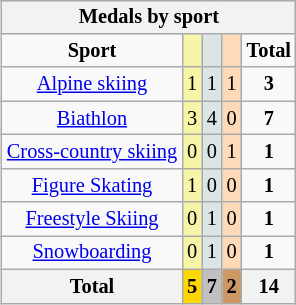<table class="wikitable" style="font-size:85%;float:right">
<tr style="background:#efefef;">
<th colspan=5><strong>Medals by sport</strong></th>
</tr>
<tr align=center>
<td><strong>Sport</strong></td>
<td bgcolor=#f7f6a8></td>
<td bgcolor=#dce5e5></td>
<td bgcolor=#ffdab9></td>
<td><strong>Total</strong></td>
</tr>
<tr align=center>
<td><a href='#'>Alpine skiing</a></td>
<td style="background:#F7F6A8;">1</td>
<td style="background:#DCE5E5;">1</td>
<td style="background:#FFDAB9;">1</td>
<td><strong>3</strong></td>
</tr>
<tr align=center>
<td><a href='#'>Biathlon</a></td>
<td style="background:#F7F6A8;">3</td>
<td style="background:#DCE5E5;">4</td>
<td style="background:#FFDAB9;">0</td>
<td><strong>7</strong></td>
</tr>
<tr align=center>
<td><a href='#'>Cross-country skiing</a></td>
<td style="background:#F7F6A8;">0</td>
<td style="background:#DCE5E5;">0</td>
<td style="background:#FFDAB9;">1</td>
<td><strong>1</strong></td>
</tr>
<tr align=center>
<td><a href='#'>Figure Skating</a></td>
<td style="background:#F7F6A8;">1</td>
<td style="background:#DCE5E5;">0</td>
<td style="background:#FFDAB9;">0</td>
<td><strong>1</strong></td>
</tr>
<tr align=center>
<td><a href='#'>Freestyle Skiing</a></td>
<td style="background:#F7F6A8;">0</td>
<td style="background:#DCE5E5;">1</td>
<td style="background:#FFDAB9;">0</td>
<td><strong>1</strong></td>
</tr>
<tr align=center>
<td><a href='#'>Snowboarding</a></td>
<td style="background:#F7F6A8;">0</td>
<td style="background:#DCE5E5;">1</td>
<td style="background:#FFDAB9;">0</td>
<td><strong>1</strong></td>
</tr>
<tr align=center>
<th><strong>Total</strong></th>
<th style="background:gold;"><strong>5</strong></th>
<th style="background:silver;"><strong>7</strong></th>
<th style="background:#c96;"><strong>2</strong></th>
<th><strong>14</strong></th>
</tr>
</table>
